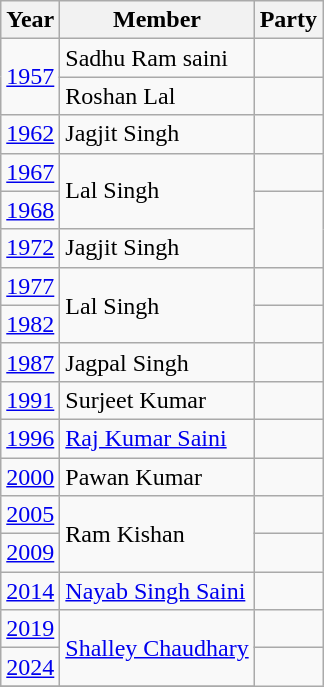<table class="wikitable">
<tr>
<th>Year</th>
<th>Member</th>
<th colspan="2">Party</th>
</tr>
<tr>
<td rowspan="2"><a href='#'>1957</a></td>
<td>Sadhu Ram saini</td>
<td></td>
</tr>
<tr>
<td>Roshan Lal</td>
</tr>
<tr>
<td><a href='#'>1962</a></td>
<td>Jagjit Singh</td>
<td></td>
</tr>
<tr>
<td><a href='#'>1967</a></td>
<td rowspan="2">Lal Singh</td>
<td></td>
</tr>
<tr>
<td><a href='#'>1968</a></td>
</tr>
<tr>
<td><a href='#'>1972</a></td>
<td>Jagjit Singh</td>
</tr>
<tr>
<td><a href='#'>1977</a></td>
<td rowspan=2>Lal Singh</td>
<td></td>
</tr>
<tr>
<td><a href='#'>1982</a></td>
<td></td>
</tr>
<tr>
<td><a href='#'>1987</a></td>
<td>Jagpal Singh</td>
</tr>
<tr>
<td><a href='#'>1991</a></td>
<td>Surjeet Kumar</td>
<td></td>
</tr>
<tr>
<td><a href='#'>1996</a></td>
<td><a href='#'>Raj Kumar Saini</a></td>
<td></td>
</tr>
<tr>
<td><a href='#'>2000</a></td>
<td>Pawan Kumar</td>
<td></td>
</tr>
<tr>
<td><a href='#'>2005</a></td>
<td rowspan=2>Ram Kishan</td>
<td></td>
</tr>
<tr>
<td><a href='#'>2009</a></td>
</tr>
<tr>
<td><a href='#'>2014</a></td>
<td><a href='#'>Nayab Singh Saini</a></td>
<td></td>
</tr>
<tr>
<td><a href='#'>2019</a></td>
<td rowspan=2><a href='#'>Shalley Chaudhary</a></td>
<td></td>
</tr>
<tr>
<td><a href='#'>2024</a></td>
</tr>
<tr>
</tr>
</table>
